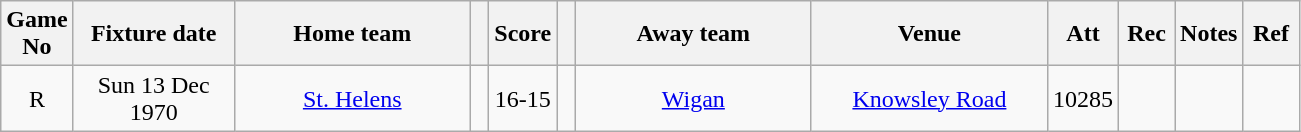<table class="wikitable" style="text-align:center;">
<tr>
<th width=20 abbr="No">Game No</th>
<th width=100 abbr="Date">Fixture date</th>
<th width=150 abbr="Home team">Home team</th>
<th width=5 abbr="space"></th>
<th width=20 abbr="Score">Score</th>
<th width=5 abbr="space"></th>
<th width=150 abbr="Away team">Away team</th>
<th width=150 abbr="Venue">Venue</th>
<th width=30 abbr="Att">Att</th>
<th width=30 abbr="Rec">Rec</th>
<th width=20 abbr="Notes">Notes</th>
<th width=30 abbr="Ref">Ref</th>
</tr>
<tr>
<td>R</td>
<td>Sun 13 Dec 1970</td>
<td><a href='#'>St. Helens</a></td>
<td></td>
<td>16-15</td>
<td></td>
<td><a href='#'>Wigan</a></td>
<td><a href='#'>Knowsley Road</a></td>
<td>10285</td>
<td></td>
<td></td>
<td></td>
</tr>
</table>
